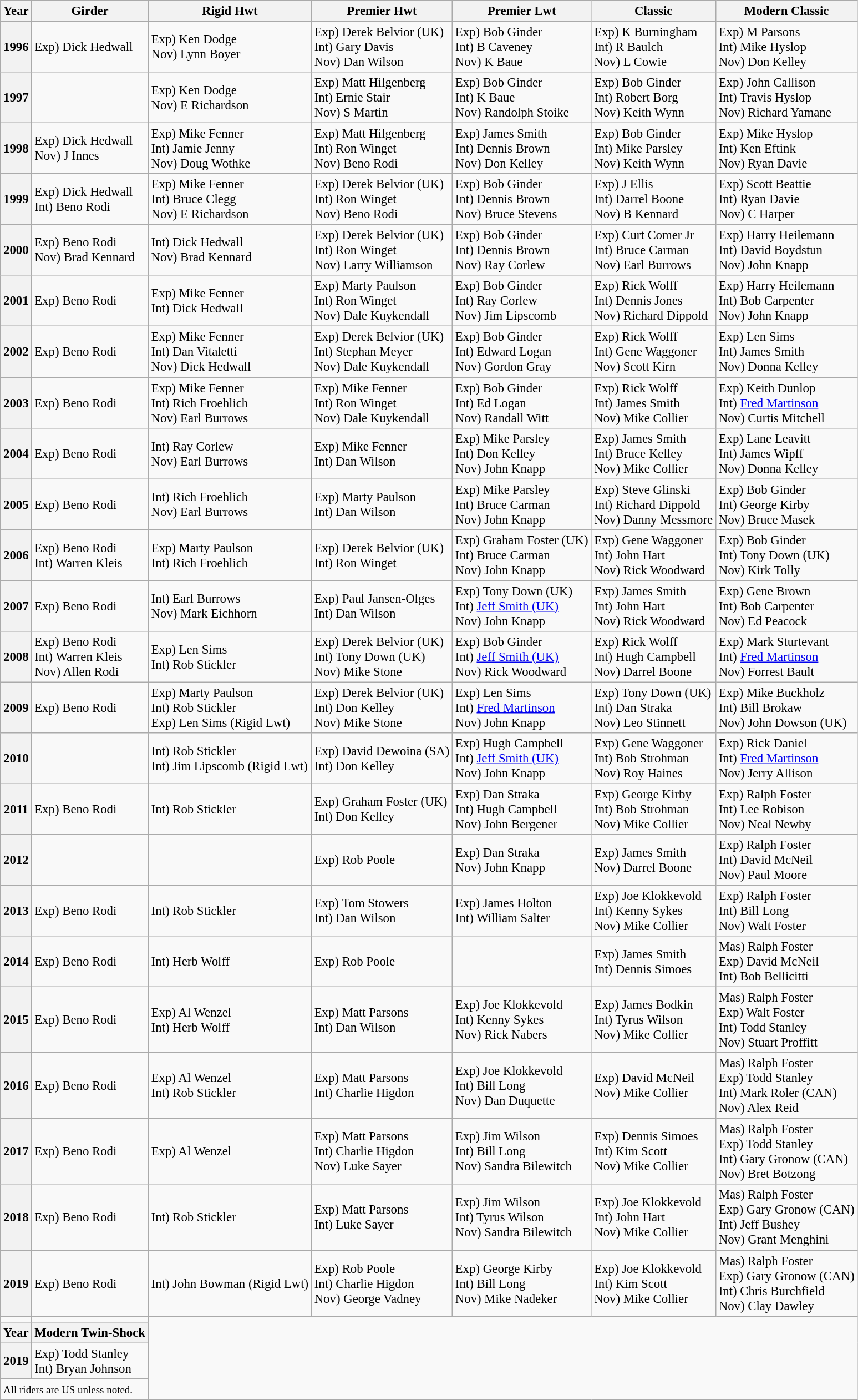<table class="wikitable" style="font-size:95%;">
<tr style="background:#efefef">
<th>Year</th>
<th>Girder</th>
<th>Rigid Hwt</th>
<th>Premier Hwt</th>
<th>Premier Lwt</th>
<th>Classic</th>
<th>Modern Classic</th>
</tr>
<tr>
<th align=center>1996</th>
<td>Exp)  Dick Hedwall</td>
<td>Exp)  Ken Dodge <br>Nov)  Lynn Boyer</td>
<td>Exp) Derek Belvior (UK) <br>Int) Gary Davis <br>Nov) Dan Wilson</td>
<td>Exp) Bob Ginder <br>Int) B Caveney <br>Nov) K Baue</td>
<td>Exp) K Burningham <br>Int) R Baulch <br>Nov) L Cowie</td>
<td>Exp) M Parsons <br>Int) Mike Hyslop <br>Nov) Don Kelley</td>
</tr>
<tr>
<th>1997</th>
<td></td>
<td>Exp)  Ken Dodge <br>Nov)  E Richardson</td>
<td>Exp) Matt Hilgenberg <br>Int) Ernie Stair <br>Nov) S Martin</td>
<td>Exp) Bob Ginder <br>Int) K Baue <br>Nov) Randolph Stoike</td>
<td>Exp) Bob Ginder <br>Int) Robert Borg <br>Nov) Keith Wynn</td>
<td>Exp) John Callison <br>Int) Travis Hyslop <br>Nov) Richard Yamane</td>
</tr>
<tr>
<th>1998</th>
<td>Exp) Dick Hedwall <br>Nov) J Innes</td>
<td>Exp) Mike Fenner <br>Int) Jamie Jenny <br>Nov) Doug Wothke</td>
<td>Exp) Matt Hilgenberg <br>Int) Ron Winget <br>Nov) Beno Rodi</td>
<td>Exp) James Smith <br>Int) Dennis Brown <br>Nov) Don Kelley</td>
<td>Exp) Bob Ginder <br>Int) Mike Parsley <br>Nov) Keith Wynn</td>
<td>Exp) Mike Hyslop <br>Int) Ken Eftink <br>Nov) Ryan Davie</td>
</tr>
<tr>
<th>1999</th>
<td>Exp) Dick Hedwall <br>Int) Beno Rodi</td>
<td>Exp) Mike Fenner <br>Int) Bruce Clegg <br>Nov) E Richardson</td>
<td>Exp) Derek Belvior (UK) <br>Int) Ron Winget <br>Nov) Beno Rodi</td>
<td>Exp) Bob Ginder <br>Int) Dennis Brown <br>Nov) Bruce Stevens</td>
<td>Exp) J Ellis <br>Int) Darrel Boone <br>Nov) B Kennard</td>
<td>Exp) Scott Beattie <br>Int) Ryan Davie <br>Nov) C Harper</td>
</tr>
<tr>
<th>2000</th>
<td>Exp) Beno Rodi <br>Nov) Brad Kennard</td>
<td>Int) Dick Hedwall <br>Nov) Brad Kennard</td>
<td>Exp) Derek Belvior (UK) <br>Int) Ron Winget <br>Nov) Larry Williamson</td>
<td>Exp) Bob Ginder <br>Int) Dennis Brown <br>Nov) Ray Corlew</td>
<td>Exp) Curt Comer Jr <br>Int) Bruce Carman <br>Nov) Earl Burrows</td>
<td>Exp) Harry Heilemann <br>Int) David Boydstun <br>Nov) John Knapp</td>
</tr>
<tr>
<th>2001</th>
<td>Exp) Beno Rodi</td>
<td>Exp) Mike Fenner <br>Int) Dick Hedwall</td>
<td>Exp) Marty Paulson <br>Int) Ron Winget <br>Nov) Dale Kuykendall</td>
<td>Exp) Bob Ginder <br>Int) Ray Corlew <br>Nov) Jim Lipscomb</td>
<td>Exp) Rick Wolff <br>Int) Dennis Jones <br>Nov) Richard Dippold</td>
<td>Exp) Harry Heilemann <br>Int) Bob Carpenter <br>Nov) John Knapp</td>
</tr>
<tr>
<th>2002</th>
<td>Exp) Beno Rodi</td>
<td>Exp) Mike Fenner <br>Int) Dan Vitaletti <br>Nov) Dick Hedwall</td>
<td>Exp) Derek Belvior (UK) <br>Int) Stephan Meyer <br>Nov) Dale Kuykendall</td>
<td>Exp) Bob Ginder <br>Int) Edward Logan <br>Nov) Gordon Gray</td>
<td>Exp) Rick Wolff <br>Int) Gene Waggoner <br>Nov) Scott Kirn</td>
<td>Exp) Len Sims <br>Int) James Smith <br>Nov) Donna Kelley</td>
</tr>
<tr>
<th>2003</th>
<td>Exp) Beno Rodi</td>
<td>Exp) Mike Fenner <br>Int) Rich Froehlich <br>Nov) Earl Burrows</td>
<td>Exp) Mike Fenner <br>Int) Ron Winget <br>Nov) Dale Kuykendall</td>
<td>Exp) Bob Ginder <br>Int) Ed Logan <br>Nov) Randall Witt</td>
<td>Exp) Rick Wolff <br>Int) James Smith <br>Nov) Mike Collier</td>
<td>Exp) Keith Dunlop <br>Int) <a href='#'>Fred Martinson</a> <br>Nov) Curtis Mitchell</td>
</tr>
<tr>
<th>2004</th>
<td>Exp) Beno Rodi</td>
<td>Int) Ray Corlew <br>Nov) Earl Burrows</td>
<td>Exp) Mike Fenner <br>Int) Dan Wilson</td>
<td>Exp) Mike Parsley <br>Int) Don Kelley <br>Nov) John Knapp</td>
<td>Exp) James Smith <br>Int) Bruce Kelley <br>Nov) Mike Collier</td>
<td>Exp) Lane Leavitt <br>Int) James Wipff <br>Nov) Donna Kelley</td>
</tr>
<tr>
<th>2005</th>
<td>Exp) Beno Rodi</td>
<td>Int) Rich Froehlich <br>Nov) Earl Burrows</td>
<td>Exp) Marty Paulson <br>Int) Dan Wilson</td>
<td>Exp) Mike Parsley <br>Int) Bruce Carman <br>Nov) John Knapp</td>
<td>Exp) Steve Glinski <br>Int) Richard Dippold <br>Nov) Danny Messmore</td>
<td>Exp) Bob Ginder <br>Int) George Kirby <br>Nov) Bruce Masek</td>
</tr>
<tr>
<th>2006</th>
<td>Exp) Beno Rodi <br>Int) Warren Kleis</td>
<td>Exp) Marty Paulson <br>Int) Rich Froehlich</td>
<td>Exp) Derek Belvior (UK) <br>Int) Ron Winget</td>
<td>Exp) Graham Foster (UK) <br>Int) Bruce Carman <br>Nov) John Knapp</td>
<td>Exp) Gene Waggoner <br>Int) John Hart <br>Nov) Rick Woodward</td>
<td>Exp) Bob Ginder <br>Int) Tony Down (UK) <br>Nov) Kirk Tolly</td>
</tr>
<tr>
<th>2007</th>
<td>Exp) Beno Rodi</td>
<td>Int) Earl Burrows <br>Nov) Mark Eichhorn</td>
<td>Exp) Paul Jansen-Olges <br>Int) Dan Wilson</td>
<td>Exp) Tony Down (UK) <br>Int) <a href='#'>Jeff Smith (UK)</a> <br>Nov) John Knapp</td>
<td>Exp) James Smith <br>Int) John Hart <br>Nov) Rick Woodward</td>
<td>Exp) Gene Brown <br>Int) Bob Carpenter <br>Nov) Ed Peacock</td>
</tr>
<tr>
<th>2008</th>
<td>Exp) Beno Rodi <br>Int) Warren Kleis <br>Nov) Allen Rodi</td>
<td>Exp) Len Sims <br>Int) Rob Stickler</td>
<td>Exp) Derek Belvior (UK) <br>Int) Tony Down (UK) <br>Nov) Mike Stone</td>
<td>Exp) Bob Ginder <br>Int) <a href='#'>Jeff Smith (UK)</a> <br>Nov) Rick Woodward</td>
<td>Exp) Rick Wolff <br>Int) Hugh Campbell <br>Nov) Darrel Boone</td>
<td>Exp) Mark Sturtevant <br>Int) <a href='#'>Fred Martinson</a> <br>Nov) Forrest Bault</td>
</tr>
<tr>
<th>2009</th>
<td>Exp) Beno Rodi</td>
<td>Exp) Marty Paulson <br>Int) Rob Stickler <br>Exp) Len Sims (Rigid Lwt)</td>
<td>Exp) Derek Belvior (UK) <br>Int) Don Kelley <br>Nov) Mike Stone</td>
<td>Exp) Len Sims <br>Int) <a href='#'>Fred Martinson</a> <br>Nov) John Knapp</td>
<td>Exp) Tony Down (UK) <br>Int) Dan Straka <br>Nov) Leo Stinnett</td>
<td>Exp) Mike Buckholz <br>Int) Bill Brokaw <br>Nov) John Dowson (UK)</td>
</tr>
<tr>
<th>2010</th>
<td></td>
<td>Int) Rob Stickler <br>Int) Jim Lipscomb (Rigid Lwt)</td>
<td>Exp) David Dewoina (SA) <br>Int) Don Kelley</td>
<td>Exp) Hugh Campbell <br>Int) <a href='#'>Jeff Smith (UK)</a> <br>Nov) John Knapp</td>
<td>Exp) Gene Waggoner <br>Int) Bob Strohman <br>Nov) Roy Haines</td>
<td>Exp) Rick Daniel <br>Int) <a href='#'>Fred Martinson</a> <br>Nov) Jerry Allison</td>
</tr>
<tr>
<th>2011</th>
<td>Exp) Beno Rodi</td>
<td>Int) Rob Stickler</td>
<td>Exp) Graham Foster (UK) <br>Int) Don Kelley</td>
<td>Exp) Dan Straka <br>Int) Hugh Campbell <br>Nov) John Bergener</td>
<td>Exp) George Kirby <br>Int) Bob Strohman <br>Nov) Mike Collier</td>
<td>Exp) Ralph Foster <br>Int) Lee Robison <br>Nov) Neal Newby</td>
</tr>
<tr>
<th>2012</th>
<td></td>
<td></td>
<td>Exp) Rob Poole</td>
<td>Exp) Dan Straka <br>Nov) John Knapp</td>
<td>Exp) James Smith <br>Nov) Darrel Boone</td>
<td>Exp) Ralph Foster <br>Int) David McNeil <br>Nov) Paul Moore</td>
</tr>
<tr>
<th>2013</th>
<td>Exp) Beno Rodi</td>
<td>Int) Rob Stickler</td>
<td>Exp) Tom Stowers <br>Int) Dan Wilson</td>
<td>Exp) James Holton <br>Int) William Salter</td>
<td>Exp) Joe Klokkevold <br>Int) Kenny Sykes <br>Nov) Mike Collier</td>
<td>Exp) Ralph Foster <br>Int) Bill Long <br>Nov) Walt Foster</td>
</tr>
<tr>
<th>2014</th>
<td>Exp) Beno Rodi</td>
<td>Int) Herb Wolff</td>
<td>Exp) Rob Poole</td>
<td></td>
<td>Exp) James Smith <br>Int) Dennis Simoes</td>
<td>Mas) Ralph Foster <br>Exp) David McNeil <br>Int) Bob Bellicitti</td>
</tr>
<tr>
<th>2015</th>
<td>Exp) Beno Rodi</td>
<td>Exp) Al Wenzel <br>Int) Herb Wolff</td>
<td>Exp) Matt Parsons <br>Int) Dan Wilson</td>
<td>Exp) Joe Klokkevold <br>Int) Kenny Sykes <br>Nov) Rick Nabers</td>
<td>Exp) James Bodkin <br>Int) Tyrus Wilson <br>Nov) Mike Collier</td>
<td>Mas) Ralph Foster <br>Exp) Walt Foster <br>Int) Todd Stanley <br>Nov) Stuart Proffitt</td>
</tr>
<tr>
<th>2016</th>
<td>Exp) Beno Rodi</td>
<td>Exp) Al Wenzel <br>Int) Rob Stickler</td>
<td>Exp) Matt Parsons <br>Int) Charlie Higdon</td>
<td>Exp) Joe Klokkevold <br>Int) Bill Long <br>Nov) Dan Duquette</td>
<td>Exp) David McNeil <br>Nov) Mike Collier</td>
<td>Mas) Ralph Foster <br>Exp) Todd Stanley <br>Int) Mark Roler (CAN) <br>Nov) Alex Reid</td>
</tr>
<tr>
<th>2017</th>
<td>Exp) Beno Rodi</td>
<td>Exp) Al Wenzel</td>
<td>Exp) Matt Parsons <br>Int) Charlie Higdon <br>Nov) Luke Sayer</td>
<td>Exp) Jim Wilson <br>Int) Bill Long <br>Nov) Sandra Bilewitch</td>
<td>Exp) Dennis Simoes <br>Int) Kim Scott <br>Nov) Mike Collier</td>
<td>Mas) Ralph Foster <br>Exp) Todd Stanley <br>Int) Gary Gronow (CAN) <br>Nov) Bret Botzong</td>
</tr>
<tr>
<th>2018</th>
<td>Exp) Beno Rodi</td>
<td>Int) Rob Stickler</td>
<td>Exp) Matt Parsons <br>Int) Luke Sayer</td>
<td>Exp) Jim Wilson <br>Int) Tyrus Wilson <br>Nov) Sandra Bilewitch</td>
<td>Exp) Joe Klokkevold <br>Int) John Hart <br>Nov) Mike Collier</td>
<td>Mas) Ralph Foster <br>Exp) Gary Gronow (CAN) <br>Int) Jeff Bushey <br>Nov) Grant Menghini</td>
</tr>
<tr>
<th>2019</th>
<td>Exp) Beno Rodi</td>
<td>Int) John Bowman (Rigid Lwt)</td>
<td>Exp) Rob Poole <br>Int) Charlie Higdon <br>Nov) George Vadney</td>
<td>Exp) George Kirby <br>Int) Bill Long <br>Nov) Mike Nadeker</td>
<td>Exp) Joe Klokkevold <br>Int) Kim Scott <br>Nov) Mike Collier</td>
<td>Mas) Ralph Foster <br>Exp) Gary Gronow (CAN) <br>Int) Chris Burchfield <br>Nov) Clay Dawley</td>
</tr>
<tr>
<td></td>
<td></td>
</tr>
<tr>
<th>Year</th>
<th>Modern Twin-Shock</th>
</tr>
<tr>
<th>2019</th>
<td>Exp) Todd Stanley <br>Int) Bryan Johnson</td>
</tr>
<tr>
<td colspan="2"><small>All riders are US unless noted.</small></td>
</tr>
</table>
